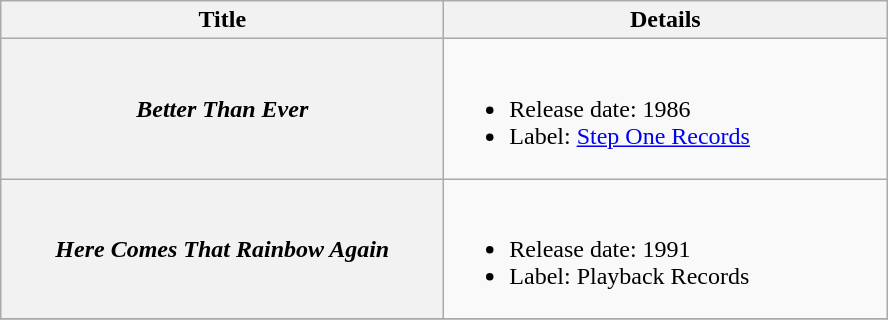<table class="wikitable plainrowheaders">
<tr>
<th style="width:18em;">Title</th>
<th style="width:18em;">Details</th>
</tr>
<tr>
<th scope="row"><em>Better Than Ever</em></th>
<td><br><ul><li>Release date: 1986</li><li>Label: <a href='#'>Step One Records</a></li></ul></td>
</tr>
<tr>
<th scope="row"><em>Here Comes That Rainbow Again</em></th>
<td><br><ul><li>Release date: 1991</li><li>Label: Playback Records</li></ul></td>
</tr>
<tr>
</tr>
</table>
